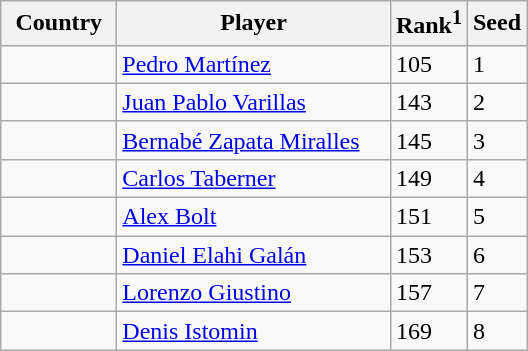<table class="sortable wikitable">
<tr>
<th width="70">Country</th>
<th width="175">Player</th>
<th>Rank<sup>1</sup></th>
<th>Seed</th>
</tr>
<tr>
<td></td>
<td><a href='#'>Pedro Martínez</a></td>
<td>105</td>
<td>1</td>
</tr>
<tr>
<td></td>
<td><a href='#'>Juan Pablo Varillas</a></td>
<td>143</td>
<td>2</td>
</tr>
<tr>
<td></td>
<td><a href='#'>Bernabé Zapata Miralles</a></td>
<td>145</td>
<td>3</td>
</tr>
<tr>
<td></td>
<td><a href='#'>Carlos Taberner</a></td>
<td>149</td>
<td>4</td>
</tr>
<tr>
<td></td>
<td><a href='#'>Alex Bolt</a></td>
<td>151</td>
<td>5</td>
</tr>
<tr>
<td></td>
<td><a href='#'>Daniel Elahi Galán</a></td>
<td>153</td>
<td>6</td>
</tr>
<tr>
<td></td>
<td><a href='#'>Lorenzo Giustino</a></td>
<td>157</td>
<td>7</td>
</tr>
<tr>
<td></td>
<td><a href='#'>Denis Istomin</a></td>
<td>169</td>
<td>8</td>
</tr>
</table>
